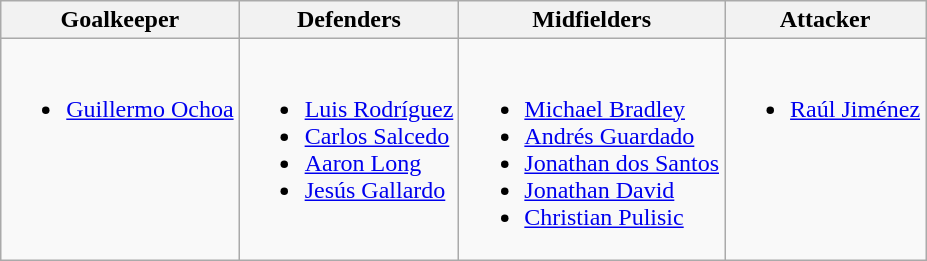<table class="wikitable">
<tr>
<th>Goalkeeper</th>
<th>Defenders</th>
<th>Midfielders</th>
<th>Attacker</th>
</tr>
<tr valign="top">
<td><br><ul><li> <a href='#'>Guillermo Ochoa</a></li></ul></td>
<td><br><ul><li> <a href='#'>Luis Rodríguez</a></li><li> <a href='#'>Carlos Salcedo</a></li><li> <a href='#'>Aaron Long</a></li><li> <a href='#'>Jesús Gallardo</a></li></ul></td>
<td><br><ul><li> <a href='#'>Michael Bradley</a></li><li> <a href='#'>Andrés Guardado</a></li><li> <a href='#'>Jonathan dos Santos</a></li><li> <a href='#'>Jonathan David</a></li><li> <a href='#'>Christian Pulisic</a></li></ul></td>
<td><br><ul><li> <a href='#'>Raúl Jiménez</a></li></ul></td>
</tr>
</table>
